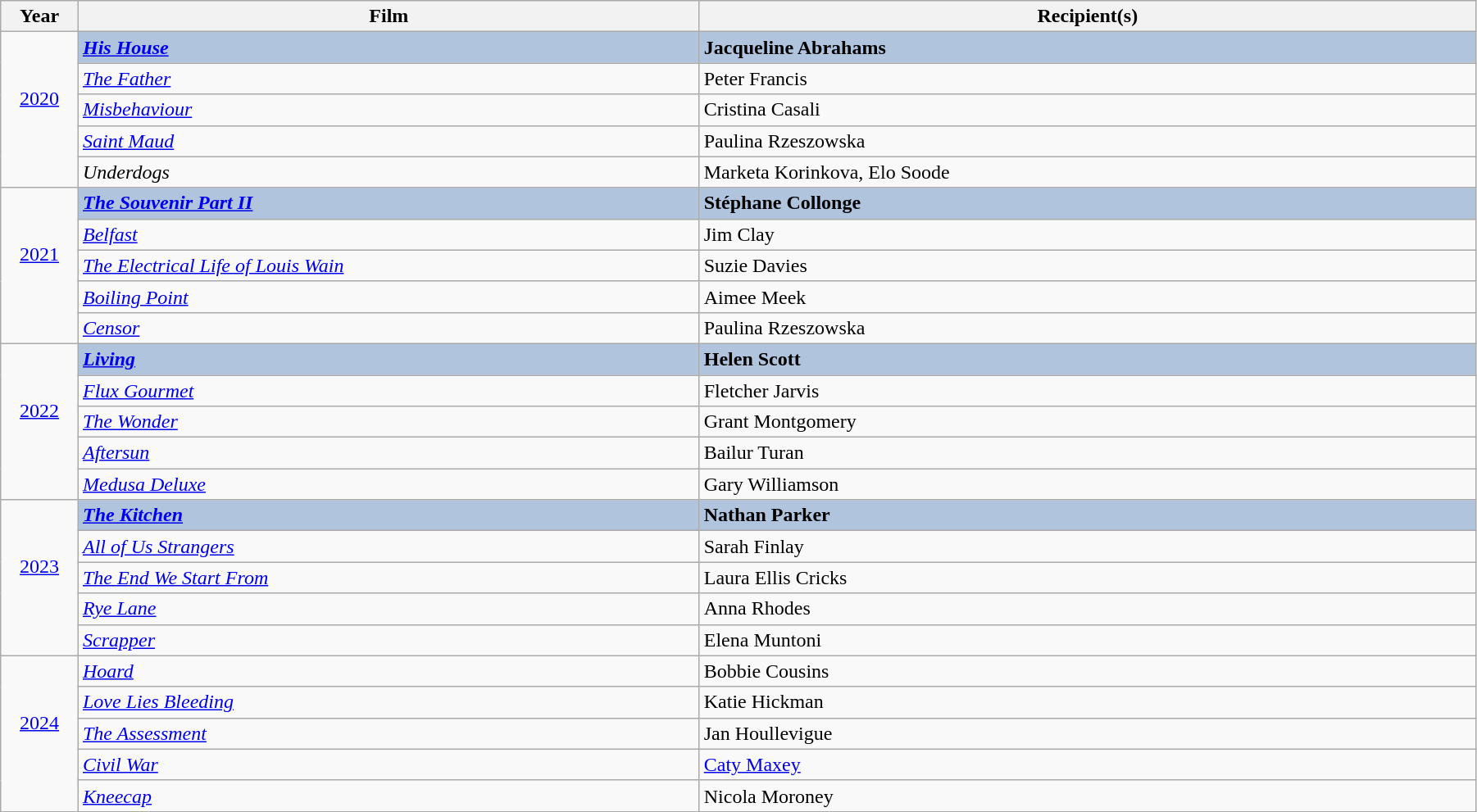<table class="wikitable" width="95%" cellpadding="5">
<tr>
<th width="5%">Year</th>
<th width="40%">Film</th>
<th width="50%">Recipient(s)</th>
</tr>
<tr>
<td rowspan="5" style="text-align:center;"><a href='#'>2020</a><br><br></td>
<td style="background:#B0C4DE"><strong><em><a href='#'>His House</a></em></strong></td>
<td style="background:#B0C4DE"><strong>Jacqueline Abrahams</strong></td>
</tr>
<tr>
<td><em><a href='#'>The Father</a></em></td>
<td>Peter Francis</td>
</tr>
<tr>
<td><em><a href='#'>Misbehaviour</a></em></td>
<td>Cristina Casali</td>
</tr>
<tr>
<td><em><a href='#'>Saint Maud</a></em></td>
<td>Paulina Rzeszowska</td>
</tr>
<tr>
<td><em>Underdogs</em></td>
<td>Marketa Korinkova, Elo Soode</td>
</tr>
<tr>
<td rowspan="5" style="text-align:center;"><a href='#'>2021</a><br><br></td>
<td style="background:#B0C4DE"><strong><em><a href='#'>The Souvenir Part II</a></em></strong></td>
<td style="background:#B0C4DE"><strong>Stéphane Collonge</strong></td>
</tr>
<tr>
<td><em><a href='#'>Belfast</a></em></td>
<td>Jim Clay</td>
</tr>
<tr>
<td><em><a href='#'>The Electrical Life of Louis Wain</a></em></td>
<td>Suzie Davies</td>
</tr>
<tr>
<td><em><a href='#'>Boiling Point</a></em></td>
<td>Aimee Meek</td>
</tr>
<tr>
<td><em><a href='#'>Censor</a></em></td>
<td>Paulina Rzeszowska</td>
</tr>
<tr>
<td rowspan="5" style="text-align:center;"><a href='#'>2022</a><br><br></td>
<td style="background:#B0C4DE"><strong><em><a href='#'>Living</a></em></strong></td>
<td style="background:#B0C4DE"><strong>Helen Scott</strong></td>
</tr>
<tr>
<td><em><a href='#'>Flux Gourmet</a></em></td>
<td>Fletcher Jarvis</td>
</tr>
<tr>
<td><em><a href='#'>The Wonder</a></em></td>
<td>Grant Montgomery</td>
</tr>
<tr>
<td><em><a href='#'>Aftersun</a></em></td>
<td>Bailur Turan</td>
</tr>
<tr>
<td><em><a href='#'>Medusa Deluxe</a></em></td>
<td>Gary Williamson</td>
</tr>
<tr>
<td rowspan="5" style="text-align:center;"><a href='#'>2023</a><br><br></td>
<td style="background:#B0C4DE"><strong><em><a href='#'>The Kitchen</a></em></strong></td>
<td style="background:#B0C4DE"><strong>Nathan Parker</strong></td>
</tr>
<tr>
<td><em><a href='#'>All of Us Strangers</a></em></td>
<td>Sarah Finlay</td>
</tr>
<tr>
<td><em><a href='#'>The End We Start From</a></em></td>
<td>Laura Ellis Cricks</td>
</tr>
<tr>
<td><em><a href='#'>Rye Lane</a></em></td>
<td>Anna Rhodes</td>
</tr>
<tr>
<td><em><a href='#'>Scrapper</a></em></td>
<td>Elena Muntoni</td>
</tr>
<tr>
<td rowspan="5" style="text-align:center;"><a href='#'>2024</a><br><br></td>
<td><em><a href='#'>Hoard</a></em></td>
<td>Bobbie Cousins</td>
</tr>
<tr>
<td><em><a href='#'>Love Lies Bleeding</a></em></td>
<td>Katie Hickman</td>
</tr>
<tr>
<td><em><a href='#'>The Assessment</a></em></td>
<td>Jan Houllevigue</td>
</tr>
<tr>
<td><em><a href='#'>Civil War</a></em></td>
<td><a href='#'>Caty Maxey</a></td>
</tr>
<tr>
<td><em><a href='#'>Kneecap</a></em></td>
<td>Nicola Moroney</td>
</tr>
<tr>
</tr>
</table>
